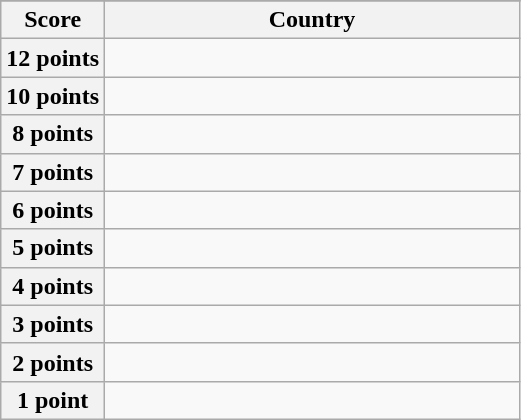<table class="wikitable">
<tr>
</tr>
<tr>
<th scope="col" width="20%">Score</th>
<th scope="col">Country</th>
</tr>
<tr>
<th scope="row">12 points</th>
<td></td>
</tr>
<tr>
<th scope="row">10 points</th>
<td></td>
</tr>
<tr>
<th scope="row">8 points</th>
<td></td>
</tr>
<tr>
<th scope="row">7 points</th>
<td></td>
</tr>
<tr>
<th scope="row">6 points</th>
<td></td>
</tr>
<tr>
<th scope="row">5 points</th>
<td></td>
</tr>
<tr>
<th scope="row">4 points</th>
<td></td>
</tr>
<tr>
<th scope="row">3 points</th>
<td></td>
</tr>
<tr>
<th scope="row">2 points</th>
<td></td>
</tr>
<tr>
<th scope="row">1 point</th>
<td></td>
</tr>
</table>
